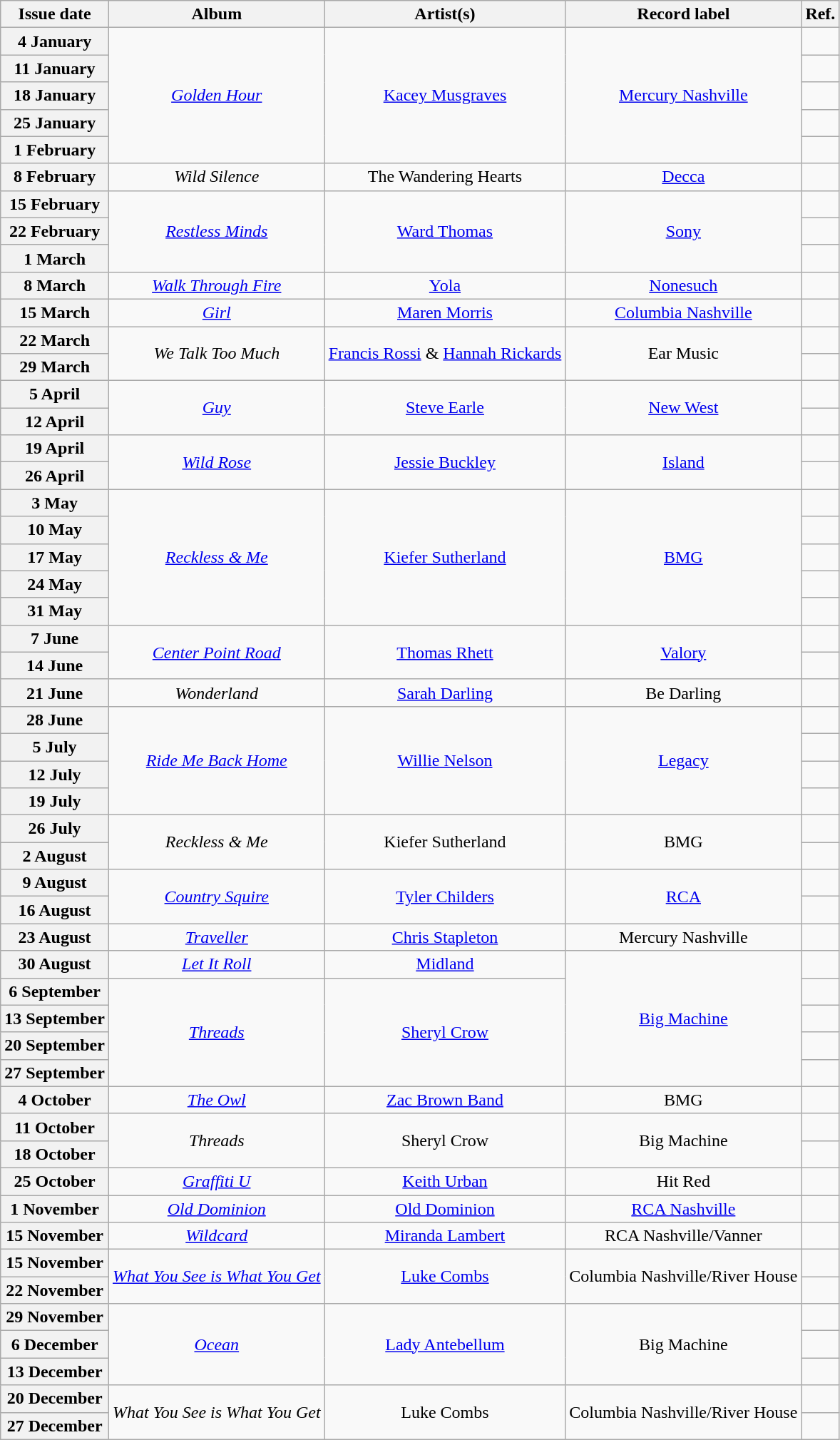<table class="wikitable plainrowheaders">
<tr>
<th scope="col">Issue date</th>
<th scope="col">Album</th>
<th scope="col">Artist(s)</th>
<th scope="col">Record label</th>
<th scope="col">Ref.</th>
</tr>
<tr>
<th scope="row">4 January</th>
<td align="center" rowspan=5><em><a href='#'>Golden Hour</a></em></td>
<td align="center" rowspan=5><a href='#'>Kacey Musgraves</a></td>
<td align="center" rowspan=5><a href='#'>Mercury Nashville</a></td>
<td align="center"></td>
</tr>
<tr>
<th scope="row">11 January</th>
<td align="center"></td>
</tr>
<tr>
<th scope="row">18 January</th>
<td align="center"></td>
</tr>
<tr>
<th scope="row">25 January</th>
<td align="center"></td>
</tr>
<tr>
<th scope="row">1 February</th>
<td align="center"></td>
</tr>
<tr>
<th scope="row">8 February</th>
<td align="center"><em>Wild Silence</em></td>
<td align="center">The Wandering Hearts</td>
<td align="center"><a href='#'>Decca</a></td>
<td align="center"></td>
</tr>
<tr>
<th scope="row">15 February</th>
<td align="center" rowspan=3><em><a href='#'>Restless Minds</a></em></td>
<td align="center" rowspan=3><a href='#'>Ward Thomas</a></td>
<td align="center" rowspan=3><a href='#'>Sony</a></td>
<td align="center"></td>
</tr>
<tr>
<th scope="row">22 February</th>
<td align="center"></td>
</tr>
<tr>
<th scope="row">1 March</th>
<td align="center"></td>
</tr>
<tr>
<th scope="row">8 March</th>
<td align="center"><em><a href='#'>Walk Through Fire</a></em></td>
<td align="center"><a href='#'>Yola</a></td>
<td align="center"><a href='#'>Nonesuch</a></td>
<td align="center"></td>
</tr>
<tr>
<th scope="row">15 March</th>
<td align="center"><em><a href='#'>Girl</a></em></td>
<td align="center"><a href='#'>Maren Morris</a></td>
<td align="center"><a href='#'>Columbia Nashville</a></td>
<td align="center"></td>
</tr>
<tr>
<th scope="row">22 March</th>
<td align="center" rowspan=2><em>We Talk Too Much</em></td>
<td align="center" rowspan=2><a href='#'>Francis Rossi</a> & <a href='#'>Hannah Rickards</a></td>
<td align="center" rowspan=2>Ear Music</td>
<td align="center"></td>
</tr>
<tr>
<th scope="row">29 March</th>
<td align="center"></td>
</tr>
<tr>
<th scope="row">5 April</th>
<td align="center" rowspan=2><em><a href='#'>Guy</a></em></td>
<td align="center" rowspan=2><a href='#'>Steve Earle</a></td>
<td align="center" rowspan=2><a href='#'>New West</a></td>
<td align="center"></td>
</tr>
<tr>
<th scope="row">12 April</th>
<td align="center"></td>
</tr>
<tr>
<th scope="row">19 April</th>
<td align="center" rowspan=2><em><a href='#'>Wild Rose</a></em></td>
<td align="center" rowspan=2><a href='#'>Jessie Buckley</a></td>
<td align="center" rowspan=2><a href='#'>Island</a></td>
<td align="center"></td>
</tr>
<tr>
<th scope="row">26 April</th>
<td align="center"></td>
</tr>
<tr>
<th scope="row">3 May</th>
<td align="center" rowspan=5><em><a href='#'>Reckless & Me</a></em></td>
<td align="center" rowspan=5><a href='#'>Kiefer Sutherland</a></td>
<td align="center" rowspan=5><a href='#'>BMG</a></td>
<td align="center"></td>
</tr>
<tr>
<th scope="row">10 May</th>
<td align="center"></td>
</tr>
<tr>
<th scope="row">17 May</th>
<td align="center"></td>
</tr>
<tr>
<th scope="row">24 May</th>
<td align="center"></td>
</tr>
<tr>
<th scope="row">31 May</th>
<td align="center"></td>
</tr>
<tr>
<th scope="row">7 June</th>
<td align="center" rowspan=2><em><a href='#'>Center Point Road</a></em></td>
<td align="center" rowspan=2><a href='#'>Thomas Rhett</a></td>
<td align="center" rowspan=2><a href='#'>Valory</a></td>
<td align="center"></td>
</tr>
<tr>
<th scope="row">14 June</th>
<td align="center"></td>
</tr>
<tr>
<th scope="row">21 June</th>
<td align="center"><em>Wonderland</em></td>
<td align="center"><a href='#'>Sarah Darling</a></td>
<td align="center">Be Darling</td>
<td align="center"></td>
</tr>
<tr>
<th scope="row">28 June</th>
<td align="center" rowspan=4><em><a href='#'>Ride Me Back Home</a></em></td>
<td align="center" rowspan=4><a href='#'>Willie Nelson</a></td>
<td align="center" rowspan=4><a href='#'>Legacy</a></td>
<td align="center"></td>
</tr>
<tr>
<th scope="row">5 July</th>
<td align="center"></td>
</tr>
<tr>
<th scope="row">12 July</th>
<td align="center"></td>
</tr>
<tr>
<th scope="row">19 July</th>
<td align="center"></td>
</tr>
<tr>
<th scope="row">26 July</th>
<td align="center" rowspan=2><em>Reckless & Me</em></td>
<td align="center" rowspan=2>Kiefer Sutherland</td>
<td align="center" rowspan=2>BMG</td>
<td align="center"></td>
</tr>
<tr>
<th scope="row">2 August</th>
<td align="center"></td>
</tr>
<tr>
<th scope="row">9 August</th>
<td align="center" rowspan=2><em><a href='#'>Country Squire</a></em></td>
<td align="center" rowspan=2><a href='#'>Tyler Childers</a></td>
<td align="center" rowspan=2><a href='#'>RCA</a></td>
<td align="center"></td>
</tr>
<tr>
<th scope="row">16 August</th>
<td align="center"></td>
</tr>
<tr>
<th scope="row">23 August</th>
<td align="center"><em><a href='#'>Traveller</a></em></td>
<td align="center"><a href='#'>Chris Stapleton</a></td>
<td align="center">Mercury Nashville</td>
<td align="center"></td>
</tr>
<tr>
<th scope="row">30 August</th>
<td align="center"><em><a href='#'>Let It Roll</a></em></td>
<td align="center"><a href='#'>Midland</a></td>
<td align="center" rowspan=5><a href='#'>Big Machine</a></td>
<td align="center"></td>
</tr>
<tr>
<th scope="row">6 September</th>
<td align="center" rowspan=4><em><a href='#'>Threads</a></em></td>
<td align="center" rowspan=4><a href='#'>Sheryl Crow</a></td>
<td align="center"></td>
</tr>
<tr>
<th scope="row">13 September</th>
<td align="center"></td>
</tr>
<tr>
<th scope="row">20 September</th>
<td align="center"></td>
</tr>
<tr>
<th scope="row">27 September</th>
<td align="center"></td>
</tr>
<tr>
<th scope="row">4 October</th>
<td align="center"><em><a href='#'>The Owl</a></em></td>
<td align="center"><a href='#'>Zac Brown Band</a></td>
<td align="center">BMG</td>
<td align="center"></td>
</tr>
<tr>
<th scope="row">11 October</th>
<td align="center" rowspan=2><em>Threads</em></td>
<td align="center" rowspan=2>Sheryl Crow</td>
<td align="center" rowspan=2>Big Machine</td>
<td align="center"></td>
</tr>
<tr>
<th scope="row">18 October</th>
<td align="center"></td>
</tr>
<tr>
<th scope="row">25 October</th>
<td align="center"><em><a href='#'>Graffiti U</a></em></td>
<td align="center"><a href='#'>Keith Urban</a></td>
<td align="center">Hit Red</td>
<td align="center"></td>
</tr>
<tr>
<th scope="row">1 November</th>
<td align="center"><em><a href='#'>Old Dominion</a></em></td>
<td align="center"><a href='#'>Old Dominion</a></td>
<td align="center"><a href='#'>RCA Nashville</a></td>
<td align="center"></td>
</tr>
<tr>
<th scope="row">15 November</th>
<td align="center"><em><a href='#'>Wildcard</a></em></td>
<td align="center"><a href='#'>Miranda Lambert</a></td>
<td align="center">RCA Nashville/Vanner</td>
<td align="center"></td>
</tr>
<tr>
<th scope="row">15 November</th>
<td align="center" rowspan=2><em><a href='#'>What You See is What You Get</a></em></td>
<td align="center" rowspan=2><a href='#'>Luke Combs</a></td>
<td align="center" rowspan=2>Columbia Nashville/River House</td>
<td align="center"></td>
</tr>
<tr>
<th scope="row">22 November</th>
<td align="center"></td>
</tr>
<tr>
<th scope="row">29 November</th>
<td align="center" rowspan=3><em><a href='#'>Ocean</a></em></td>
<td align="center" rowspan=3><a href='#'>Lady Antebellum</a></td>
<td align="center" rowspan=3>Big Machine</td>
<td align="center"></td>
</tr>
<tr>
<th scope="row">6 December</th>
<td align="center"></td>
</tr>
<tr>
<th scope="row">13 December</th>
<td align="center"></td>
</tr>
<tr>
<th scope="row">20 December</th>
<td align="center" rowspan=2><em>What You See is What You Get</em></td>
<td align="center" rowspan=2>Luke Combs</td>
<td align="center" rowspan=2>Columbia Nashville/River House</td>
<td align="center"></td>
</tr>
<tr>
<th scope="row">27 December</th>
<td align="center"></td>
</tr>
</table>
